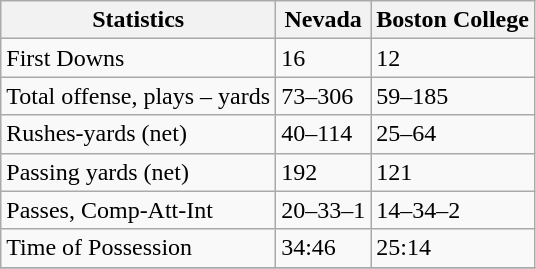<table class="wikitable">
<tr>
<th>Statistics</th>
<th>Nevada</th>
<th>Boston College</th>
</tr>
<tr>
<td>First Downs</td>
<td>16</td>
<td>12</td>
</tr>
<tr>
<td>Total offense, plays – yards</td>
<td>73–306</td>
<td>59–185</td>
</tr>
<tr>
<td>Rushes-yards (net)</td>
<td>40–114</td>
<td>25–64</td>
</tr>
<tr>
<td>Passing yards (net)</td>
<td>192</td>
<td>121</td>
</tr>
<tr>
<td>Passes, Comp-Att-Int</td>
<td>20–33–1</td>
<td>14–34–2</td>
</tr>
<tr>
<td>Time of Possession</td>
<td>34:46</td>
<td>25:14</td>
</tr>
<tr>
</tr>
</table>
